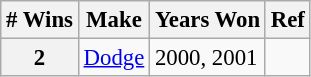<table class="wikitable" style="font-size: 95%;">
<tr>
<th># Wins</th>
<th>Make</th>
<th>Years Won</th>
<th>Ref</th>
</tr>
<tr>
<th>2</th>
<td> <a href='#'>Dodge</a></td>
<td>2000, 2001</td>
<td align="center"></td>
</tr>
</table>
